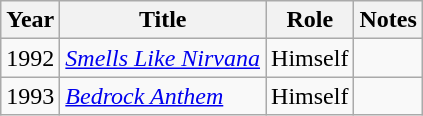<table class="wikitable sortable">
<tr>
<th>Year</th>
<th>Title</th>
<th>Role</th>
<th class="unsortable">Notes</th>
</tr>
<tr>
<td>1992</td>
<td><em><a href='#'>Smells Like Nirvana</a></em></td>
<td>Himself</td>
<td></td>
</tr>
<tr>
<td>1993</td>
<td><em><a href='#'>Bedrock Anthem</a></em></td>
<td>Himself</td>
<td></td>
</tr>
</table>
